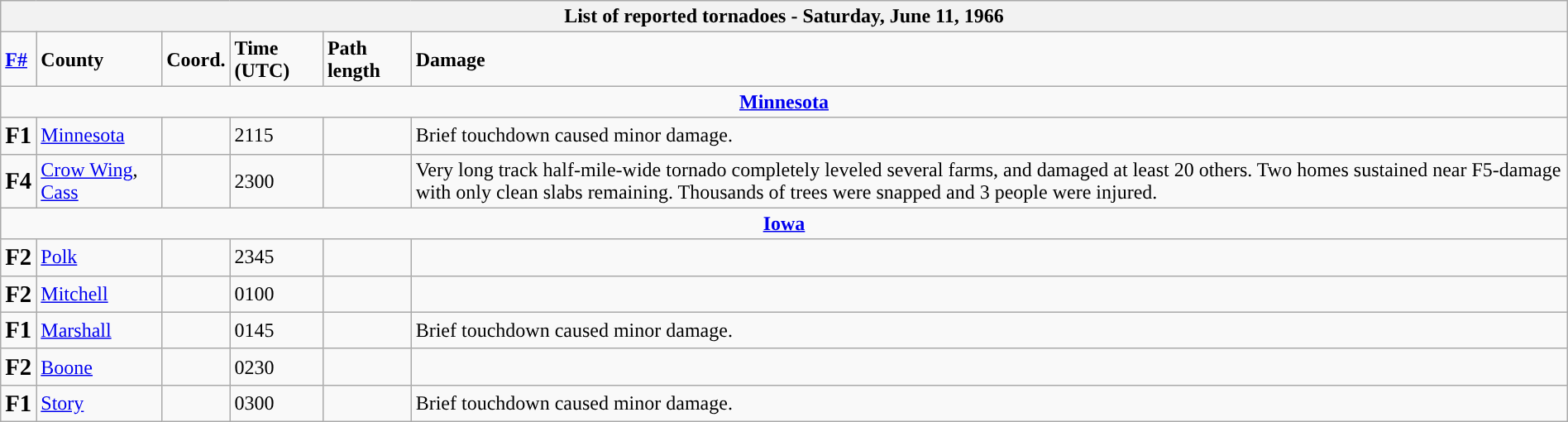<table class="wikitable collapsible" style="width:100%;">
<tr>
<th colspan="6">List of reported tornadoes - Saturday, June 11, 1966</th>
</tr>
<tr>
<td><strong><a href='#'>F#</a></strong></td>
<td><strong>County</strong></td>
<td><strong>Coord.</strong></td>
<td><strong>Time (UTC)</strong></td>
<td><strong>Path length</strong></td>
<td><strong>Damage</strong></td>
</tr>
<tr>
<td colspan="6" style="text-align:center;"><strong><a href='#'>Minnesota</a></strong></td>
</tr>
<tr>
<td><big><strong>F1</strong></big></td>
<td><a href='#'>Minnesota</a></td>
<td></td>
<td>2115</td>
<td></td>
<td>Brief touchdown caused minor damage.</td>
</tr>
<tr>
<td><big><strong>F4</strong></big></td>
<td><a href='#'>Crow Wing</a>, <a href='#'>Cass</a></td>
<td></td>
<td>2300</td>
<td></td>
<td>Very long track half-mile-wide tornado completely leveled several farms, and damaged at least 20 others. Two homes sustained near F5-damage with only clean slabs remaining. Thousands of trees were snapped and 3 people were injured.</td>
</tr>
<tr>
<td colspan="6" style="text-align:center;"><strong><a href='#'>Iowa</a></strong></td>
</tr>
<tr>
<td><big><strong>F2</strong></big></td>
<td><a href='#'>Polk</a></td>
<td></td>
<td>2345</td>
<td></td>
<td></td>
</tr>
<tr>
<td><big><strong>F2</strong></big></td>
<td><a href='#'>Mitchell</a></td>
<td></td>
<td>0100</td>
<td></td>
<td></td>
</tr>
<tr>
<td><big><strong>F1</strong></big></td>
<td><a href='#'>Marshall</a></td>
<td></td>
<td>0145</td>
<td></td>
<td>Brief touchdown caused minor damage.</td>
</tr>
<tr>
<td><big><strong>F2</strong></big></td>
<td><a href='#'>Boone</a></td>
<td></td>
<td>0230</td>
<td></td>
<td></td>
</tr>
<tr>
<td><big><strong>F1</strong></big></td>
<td><a href='#'>Story</a></td>
<td></td>
<td>0300</td>
<td></td>
<td>Brief touchdown caused minor damage.</td>
</tr>
</table>
